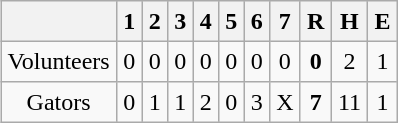<table align = right border="2" cellpadding="4" cellspacing="0" style="margin: 1em 1em 1em 1em; background: #F9F9F9; border: 1px #aaa solid; border-collapse: collapse;">
<tr align=center style="background: #F2F2F2;">
<th></th>
<th>1</th>
<th>2</th>
<th>3</th>
<th>4</th>
<th>5</th>
<th>6</th>
<th>7</th>
<th>R</th>
<th>H</th>
<th>E</th>
</tr>
<tr align=center>
<td>Volunteers</td>
<td>0</td>
<td>0</td>
<td>0</td>
<td>0</td>
<td>0</td>
<td>0</td>
<td>0</td>
<td><strong>0</strong></td>
<td>2</td>
<td>1</td>
</tr>
<tr align=center>
<td>Gators</td>
<td>0</td>
<td>1</td>
<td>1</td>
<td>2</td>
<td>0</td>
<td>3</td>
<td>X</td>
<td><strong>7</strong></td>
<td>11</td>
<td>1</td>
</tr>
</table>
